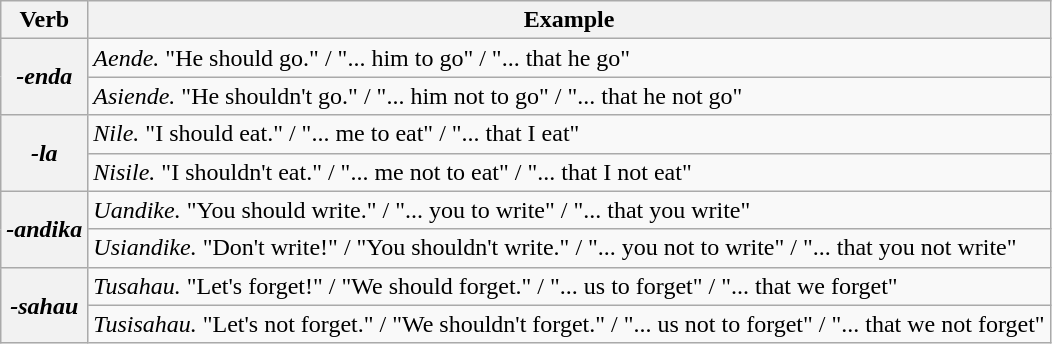<table class="wikitable">
<tr>
<th>Verb</th>
<th>Example</th>
</tr>
<tr>
<th rowspan="2"><em>-enda</em></th>
<td><em>Aende.</em> "He should go." / "... him to go" / "... that he go"</td>
</tr>
<tr>
<td><em>Asiende.</em> "He shouldn't go." / "... him not to go" / "... that he not go"</td>
</tr>
<tr>
<th rowspan="2"><em>-la</em></th>
<td><em>Nile.</em> "I should eat." / "... me to eat" / "... that I eat"</td>
</tr>
<tr>
<td><em>Nisile.</em> "I shouldn't eat." / "... me not to eat" / "... that I not eat"</td>
</tr>
<tr>
<th rowspan="2"><em>-andika</em></th>
<td><em>Uandike.</em> "You should write." / "... you to write" / "... that you write"</td>
</tr>
<tr>
<td><em>Usiandike.</em> "Don't write!" / "You shouldn't write." / "... you not to write" / "... that you not write"</td>
</tr>
<tr>
<th rowspan="2"><em>-sahau</em></th>
<td><em>Tusahau.</em> "Let's forget!" / "We should forget." / "... us to forget" / "... that we forget"</td>
</tr>
<tr>
<td><em>Tusisahau.</em> "Let's not forget." / "We shouldn't forget." / "... us not to forget" / "... that we not forget"</td>
</tr>
</table>
